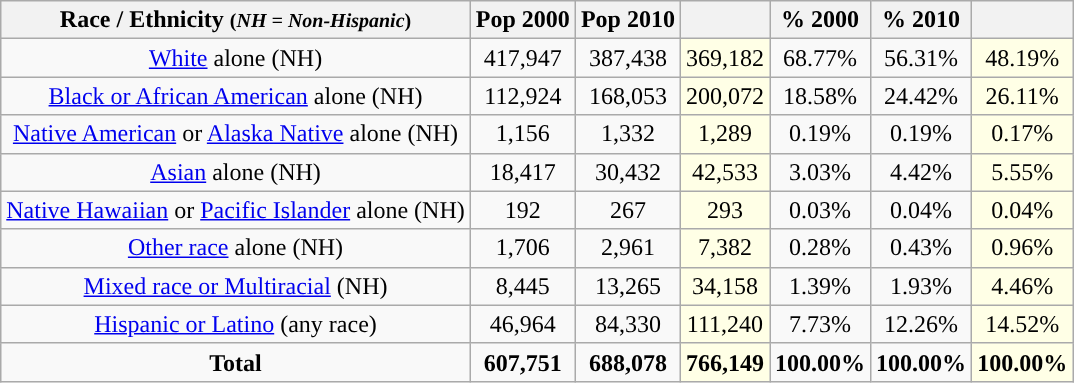<table class="wikitable" style="text-align:center;">
<tr>
<th>Race / Ethnicity <small>(<em>NH = Non-Hispanic</em>)</small></th>
<th>Pop 2000</th>
<th>Pop 2010</th>
<th></th>
<th>% 2000</th>
<th>% 2010</th>
<th></th>
</tr>
<tr>
<td><a href='#'>White</a> alone (NH)</td>
<td>417,947</td>
<td>387,438</td>
<td style='background: #ffffe6;'>369,182</td>
<td>68.77%</td>
<td>56.31%</td>
<td style='background: #ffffe6;'>48.19%</td>
</tr>
<tr>
<td><a href='#'>Black or African American</a> alone (NH)</td>
<td>112,924</td>
<td>168,053</td>
<td style='background: #ffffe6;'>200,072</td>
<td>18.58%</td>
<td>24.42%</td>
<td style='background: #ffffe6;'>26.11%</td>
</tr>
<tr>
<td><a href='#'>Native American</a> or <a href='#'>Alaska Native</a> alone (NH)</td>
<td>1,156</td>
<td>1,332</td>
<td style='background: #ffffe6;'>1,289</td>
<td>0.19%</td>
<td>0.19%</td>
<td style='background: #ffffe6;'>0.17%</td>
</tr>
<tr>
<td><a href='#'>Asian</a> alone (NH)</td>
<td>18,417</td>
<td>30,432</td>
<td style='background: #ffffe6;'>42,533</td>
<td>3.03%</td>
<td>4.42%</td>
<td style='background: #ffffe6;'>5.55%</td>
</tr>
<tr>
<td><a href='#'>Native Hawaiian</a> or <a href='#'>Pacific Islander</a> alone (NH)</td>
<td>192</td>
<td>267</td>
<td style='background: #ffffe6;'>293</td>
<td>0.03%</td>
<td>0.04%</td>
<td style='background: #ffffe6;'>0.04%</td>
</tr>
<tr>
<td><a href='#'>Other race</a> alone (NH)</td>
<td>1,706</td>
<td>2,961</td>
<td style='background: #ffffe6;'>7,382</td>
<td>0.28%</td>
<td>0.43%</td>
<td style='background: #ffffe6;'>0.96%</td>
</tr>
<tr>
<td><a href='#'>Mixed race or Multiracial</a> (NH)</td>
<td>8,445</td>
<td>13,265</td>
<td style='background: #ffffe6;'>34,158</td>
<td>1.39%</td>
<td>1.93%</td>
<td style='background: #ffffe6;'>4.46%</td>
</tr>
<tr>
<td><a href='#'>Hispanic or Latino</a> (any race)</td>
<td>46,964</td>
<td>84,330</td>
<td style='background: #ffffe6;'>111,240</td>
<td>7.73%</td>
<td>12.26%</td>
<td style='background: #ffffe6;'>14.52%</td>
</tr>
<tr>
<td><strong>Total</strong></td>
<td><strong>607,751</strong></td>
<td><strong>688,078</strong></td>
<td style='background: #ffffe6;'><strong>766,149</strong></td>
<td><strong>100.00%</strong></td>
<td><strong>100.00%</strong></td>
<td style='background: #ffffe6;'><strong>100.00%</strong></td>
</tr>
</table>
